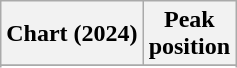<table class="wikitable sortable plainrowheaders" style="text-align:center">
<tr>
<th scope="col">Chart (2024)</th>
<th scope="col">Peak<br> position</th>
</tr>
<tr>
</tr>
<tr>
</tr>
</table>
